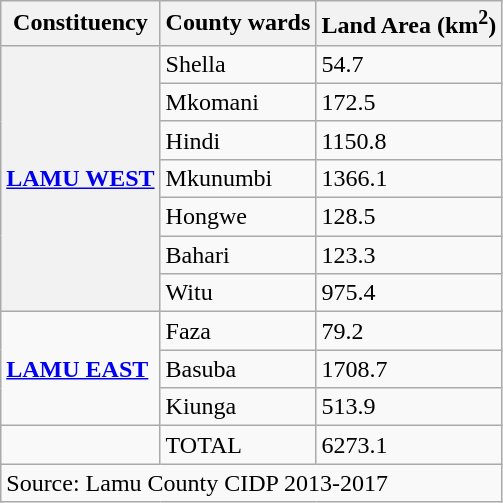<table class="wikitable">
<tr>
<th>Constituency</th>
<th>County wards</th>
<th>Land Area (km<sup>2</sup>)</th>
</tr>
<tr>
<th rowspan="7"><a href='#'>LAMU WEST</a></th>
<td>Shella</td>
<td>54.7</td>
</tr>
<tr>
<td>Mkomani</td>
<td>172.5</td>
</tr>
<tr>
<td>Hindi</td>
<td>1150.8</td>
</tr>
<tr>
<td>Mkunumbi</td>
<td>1366.1</td>
</tr>
<tr>
<td>Hongwe</td>
<td>128.5</td>
</tr>
<tr>
<td>Bahari</td>
<td>123.3</td>
</tr>
<tr>
<td>Witu</td>
<td>975.4</td>
</tr>
<tr>
<td rowspan="3"><a href='#'><strong>LAMU EAST</strong></a></td>
<td>Faza</td>
<td>79.2</td>
</tr>
<tr>
<td>Basuba</td>
<td>1708.7</td>
</tr>
<tr>
<td>Kiunga</td>
<td>513.9</td>
</tr>
<tr>
<td></td>
<td>TOTAL</td>
<td>6273.1</td>
</tr>
<tr>
<td colspan="3">Source: Lamu County CIDP 2013-2017</td>
</tr>
</table>
